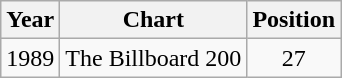<table class="wikitable">
<tr>
<th>Year</th>
<th>Chart</th>
<th>Position</th>
</tr>
<tr>
<td>1989</td>
<td>The Billboard 200</td>
<td align="center">27</td>
</tr>
</table>
